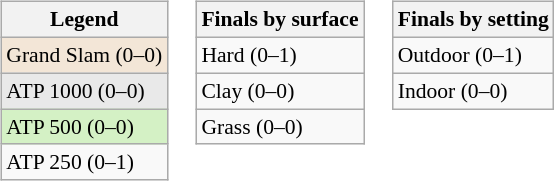<table>
<tr valign=top>
<td><br><table class="wikitable" style=font-size:90%>
<tr>
<th>Legend</th>
</tr>
<tr style=background:#f3e6d7>
<td>Grand Slam (0–0)</td>
</tr>
<tr style=background:#e9e9e9>
<td>ATP 1000 (0–0)</td>
</tr>
<tr style=background:#d4f1c5>
<td>ATP 500 (0–0)</td>
</tr>
<tr>
<td>ATP 250 (0–1)</td>
</tr>
</table>
</td>
<td><br><table class="wikitable" style=font-size:90%>
<tr>
<th>Finals by surface</th>
</tr>
<tr>
<td>Hard (0–1)</td>
</tr>
<tr>
<td>Clay (0–0)</td>
</tr>
<tr>
<td>Grass (0–0)</td>
</tr>
</table>
</td>
<td><br><table class="wikitable" style=font-size:90%>
<tr>
<th>Finals by setting</th>
</tr>
<tr>
<td>Outdoor (0–1)</td>
</tr>
<tr>
<td>Indoor (0–0)</td>
</tr>
</table>
</td>
</tr>
</table>
